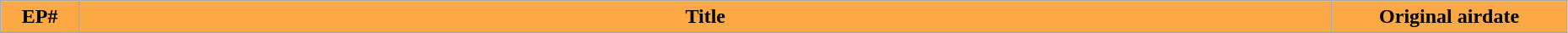<table class="wikitable" width="98%" style="background: #FFF;">
<tr>
<th style="background: #FCA845;" width="5%">EP#</th>
<th style="background: #FCA845;">Title</th>
<th style="background: #FCA845;" width="15%">Original airdate<br>
























</th>
</tr>
</table>
